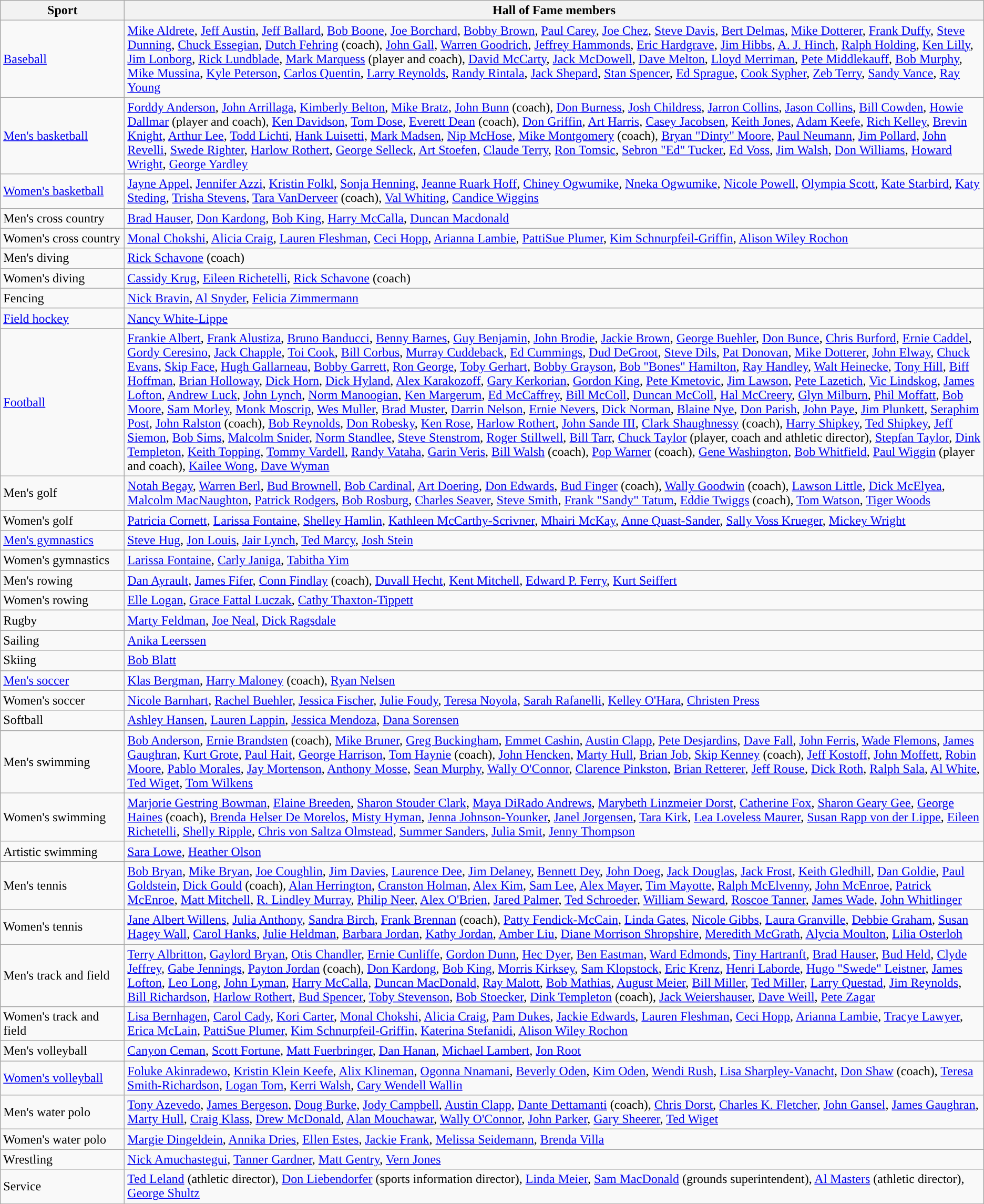<table class="wikitable">
<tr>
<th width=150px>Sport</th>
<th width=px>Hall of Fame members</th>
</tr>
<tr>
<td><a href='#'>Baseball</a></td>
<td><a href='#'>Mike Aldrete</a>, <a href='#'>Jeff Austin</a>, <a href='#'>Jeff Ballard</a>, <a href='#'>Bob Boone</a>, <a href='#'>Joe Borchard</a>, <a href='#'>Bobby Brown</a>, <a href='#'>Paul Carey</a>, <a href='#'>Joe Chez</a>, <a href='#'>Steve Davis</a>, <a href='#'>Bert Delmas</a>, <a href='#'>Mike Dotterer</a>, <a href='#'>Frank Duffy</a>, <a href='#'>Steve Dunning</a>, <a href='#'>Chuck Essegian</a>, <a href='#'>Dutch Fehring</a> (coach), <a href='#'>John Gall</a>, <a href='#'>Warren Goodrich</a>, <a href='#'>Jeffrey Hammonds</a>, <a href='#'>Eric Hardgrave</a>, <a href='#'>Jim Hibbs</a>, <a href='#'>A. J. Hinch</a>, <a href='#'>Ralph Holding</a>, <a href='#'>Ken Lilly</a>, <a href='#'>Jim Lonborg</a>, <a href='#'>Rick Lundblade</a>, <a href='#'>Mark Marquess</a> (player and coach), <a href='#'>David McCarty</a>, <a href='#'>Jack McDowell</a>, <a href='#'>Dave Melton</a>, <a href='#'>Lloyd Merriman</a>, <a href='#'>Pete Middlekauff</a>, <a href='#'>Bob Murphy</a>, <a href='#'>Mike Mussina</a>, <a href='#'>Kyle Peterson</a>, <a href='#'>Carlos Quentin</a>, <a href='#'>Larry Reynolds</a>, <a href='#'>Randy Rintala</a>, <a href='#'>Jack Shepard</a>, <a href='#'>Stan Spencer</a>, <a href='#'>Ed Sprague</a>, <a href='#'>Cook Sypher</a>, <a href='#'>Zeb Terry</a>, <a href='#'>Sandy Vance</a>, <a href='#'>Ray Young</a></td>
</tr>
<tr>
<td><a href='#'>Men's basketball</a></td>
<td><a href='#'>Forddy Anderson</a>, <a href='#'>John Arrillaga</a>, <a href='#'>Kimberly Belton</a>, <a href='#'>Mike Bratz</a>, <a href='#'>John Bunn</a> (coach), <a href='#'>Don Burness</a>, <a href='#'>Josh Childress</a>, <a href='#'>Jarron Collins</a>, <a href='#'>Jason Collins</a>, <a href='#'>Bill Cowden</a>, <a href='#'>Howie Dallmar</a> (player and coach), <a href='#'>Ken Davidson</a>, <a href='#'>Tom Dose</a>, <a href='#'>Everett Dean</a> (coach), <a href='#'>Don Griffin</a>, <a href='#'>Art Harris</a>, <a href='#'>Casey Jacobsen</a>, <a href='#'>Keith Jones</a>, <a href='#'>Adam Keefe</a>, <a href='#'>Rich Kelley</a>, <a href='#'>Brevin Knight</a>, <a href='#'>Arthur Lee</a>, <a href='#'>Todd Lichti</a>, <a href='#'>Hank Luisetti</a>, <a href='#'>Mark Madsen</a>, <a href='#'>Nip McHose</a>, <a href='#'>Mike Montgomery</a> (coach), <a href='#'>Bryan "Dinty" Moore</a>, <a href='#'>Paul Neumann</a>, <a href='#'>Jim Pollard</a>, <a href='#'>John Revelli</a>, <a href='#'>Swede Righter</a>, <a href='#'>Harlow Rothert</a>, <a href='#'>George Selleck</a>, <a href='#'>Art Stoefen</a>, <a href='#'>Claude Terry</a>, <a href='#'>Ron Tomsic</a>, <a href='#'>Sebron "Ed" Tucker</a>, <a href='#'>Ed Voss</a>, <a href='#'>Jim Walsh</a>, <a href='#'>Don Williams</a>, <a href='#'>Howard Wright</a>, <a href='#'>George Yardley</a></td>
</tr>
<tr>
<td><a href='#'>Women's basketball</a></td>
<td><a href='#'>Jayne Appel</a>, <a href='#'>Jennifer Azzi</a>, <a href='#'>Kristin Folkl</a>, <a href='#'>Sonja Henning</a>, <a href='#'>Jeanne Ruark Hoff</a>, <a href='#'>Chiney Ogwumike</a>, <a href='#'>Nneka Ogwumike</a>, <a href='#'>Nicole Powell</a>, <a href='#'>Olympia Scott</a>, <a href='#'>Kate Starbird</a>, <a href='#'>Katy Steding</a>, <a href='#'>Trisha Stevens</a>, <a href='#'>Tara VanDerveer</a> (coach), <a href='#'>Val Whiting</a>, <a href='#'>Candice Wiggins</a></td>
</tr>
<tr>
<td>Men's cross country</td>
<td><a href='#'>Brad Hauser</a>, <a href='#'>Don Kardong</a>, <a href='#'>Bob King</a>, <a href='#'>Harry McCalla</a>, <a href='#'>Duncan Macdonald</a></td>
</tr>
<tr>
<td>Women's cross country</td>
<td><a href='#'>Monal Chokshi</a>, <a href='#'>Alicia Craig</a>, <a href='#'>Lauren Fleshman</a>, <a href='#'>Ceci Hopp</a>, <a href='#'>Arianna Lambie</a>, <a href='#'>PattiSue Plumer</a>, <a href='#'>Kim Schnurpfeil-Griffin</a>, <a href='#'>Alison Wiley Rochon</a></td>
</tr>
<tr>
<td>Men's diving</td>
<td><a href='#'>Rick Schavone</a> (coach)</td>
</tr>
<tr>
<td>Women's diving</td>
<td><a href='#'>Cassidy Krug</a>, <a href='#'>Eileen Richetelli</a>, <a href='#'>Rick Schavone</a> (coach)</td>
</tr>
<tr>
<td>Fencing</td>
<td><a href='#'>Nick Bravin</a>, <a href='#'>Al Snyder</a>, <a href='#'>Felicia Zimmermann</a></td>
</tr>
<tr>
<td><a href='#'>Field hockey</a></td>
<td><a href='#'>Nancy White-Lippe</a></td>
</tr>
<tr>
<td><a href='#'>Football</a></td>
<td><a href='#'>Frankie Albert</a>, <a href='#'>Frank Alustiza</a>, <a href='#'>Bruno Banducci</a>, <a href='#'>Benny Barnes</a>, <a href='#'>Guy Benjamin</a>, <a href='#'>John Brodie</a>, <a href='#'>Jackie Brown</a>, <a href='#'>George Buehler</a>, <a href='#'>Don Bunce</a>, <a href='#'>Chris Burford</a>, <a href='#'>Ernie Caddel</a>, <a href='#'>Gordy Ceresino</a>, <a href='#'>Jack Chapple</a>, <a href='#'>Toi Cook</a>, <a href='#'>Bill Corbus</a>, <a href='#'>Murray Cuddeback</a>, <a href='#'>Ed Cummings</a>, <a href='#'>Dud DeGroot</a>, <a href='#'>Steve Dils</a>, <a href='#'>Pat Donovan</a>, <a href='#'>Mike Dotterer</a>, <a href='#'>John Elway</a>, <a href='#'>Chuck Evans</a>, <a href='#'>Skip Face</a>, <a href='#'>Hugh Gallarneau</a>, <a href='#'>Bobby Garrett</a>, <a href='#'>Ron George</a>, <a href='#'>Toby Gerhart</a>, <a href='#'>Bobby Grayson</a>, <a href='#'>Bob "Bones" Hamilton</a>, <a href='#'>Ray Handley</a>, <a href='#'>Walt Heinecke</a>, <a href='#'>Tony Hill</a>, <a href='#'>Biff Hoffman</a>, <a href='#'>Brian Holloway</a>, <a href='#'>Dick Horn</a>, <a href='#'>Dick Hyland</a>, <a href='#'>Alex Karakozoff</a>, <a href='#'>Gary Kerkorian</a>, <a href='#'>Gordon King</a>, <a href='#'>Pete Kmetovic</a>, <a href='#'>Jim Lawson</a>, <a href='#'>Pete Lazetich</a>, <a href='#'>Vic Lindskog</a>, <a href='#'>James Lofton</a>, <a href='#'>Andrew Luck</a>, <a href='#'>John Lynch</a>, <a href='#'>Norm Manoogian</a>, <a href='#'>Ken Margerum</a>, <a href='#'>Ed McCaffrey</a>, <a href='#'>Bill McColl</a>, <a href='#'>Duncan McColl</a>, <a href='#'>Hal McCreery</a>, <a href='#'>Glyn Milburn</a>, <a href='#'>Phil Moffatt</a>, <a href='#'>Bob Moore</a>, <a href='#'>Sam Morley</a>, <a href='#'>Monk Moscrip</a>, <a href='#'>Wes Muller</a>, <a href='#'>Brad Muster</a>, <a href='#'>Darrin Nelson</a>, <a href='#'>Ernie Nevers</a>, <a href='#'>Dick Norman</a>, <a href='#'>Blaine Nye</a>, <a href='#'>Don Parish</a>, <a href='#'>John Paye</a>, <a href='#'>Jim Plunkett</a>, <a href='#'>Seraphim Post</a>, <a href='#'>John Ralston</a> (coach), <a href='#'>Bob Reynolds</a>, <a href='#'>Don Robesky</a>, <a href='#'>Ken Rose</a>, <a href='#'>Harlow Rothert</a>, <a href='#'>John Sande III</a>, <a href='#'>Clark Shaughnessy</a> (coach), <a href='#'>Harry Shipkey</a>, <a href='#'>Ted Shipkey</a>, <a href='#'>Jeff Siemon</a>, <a href='#'>Bob Sims</a>, <a href='#'>Malcolm Snider</a>, <a href='#'>Norm Standlee</a>, <a href='#'>Steve Stenstrom</a>, <a href='#'>Roger Stillwell</a>, <a href='#'>Bill Tarr</a>, <a href='#'>Chuck Taylor</a> (player, coach and athletic director), <a href='#'>Stepfan Taylor</a>, <a href='#'>Dink Templeton</a>, <a href='#'>Keith Topping</a>, <a href='#'>Tommy Vardell</a>, <a href='#'>Randy Vataha</a>, <a href='#'>Garin Veris</a>, <a href='#'>Bill Walsh</a> (coach), <a href='#'>Pop Warner</a> (coach), <a href='#'>Gene Washington</a>, <a href='#'>Bob Whitfield</a>, <a href='#'>Paul Wiggin</a> (player and coach), <a href='#'>Kailee Wong</a>, <a href='#'>Dave Wyman</a></td>
</tr>
<tr>
<td>Men's golf</td>
<td><a href='#'>Notah Begay</a>, <a href='#'>Warren Berl</a>, <a href='#'>Bud Brownell</a>, <a href='#'>Bob Cardinal</a>, <a href='#'>Art Doering</a>, <a href='#'>Don Edwards</a>, <a href='#'>Bud Finger</a> (coach), <a href='#'>Wally Goodwin</a> (coach), <a href='#'>Lawson Little</a>, <a href='#'>Dick McElyea</a>, <a href='#'>Malcolm MacNaughton</a>, <a href='#'>Patrick Rodgers</a>, <a href='#'>Bob Rosburg</a>, <a href='#'>Charles Seaver</a>, <a href='#'>Steve Smith</a>, <a href='#'>Frank "Sandy" Tatum</a>, <a href='#'>Eddie Twiggs</a> (coach), <a href='#'>Tom Watson</a>, <a href='#'>Tiger Woods</a></td>
</tr>
<tr>
<td>Women's golf</td>
<td><a href='#'>Patricia Cornett</a>, <a href='#'>Larissa Fontaine</a>, <a href='#'>Shelley Hamlin</a>, <a href='#'>Kathleen McCarthy-Scrivner</a>, <a href='#'>Mhairi McKay</a>, <a href='#'>Anne Quast-Sander</a>, <a href='#'>Sally Voss Krueger</a>, <a href='#'>Mickey Wright</a></td>
</tr>
<tr>
<td><a href='#'>Men's gymnastics</a></td>
<td><a href='#'>Steve Hug</a>, <a href='#'>Jon Louis</a>, <a href='#'>Jair Lynch</a>, <a href='#'>Ted Marcy</a>, <a href='#'>Josh Stein</a></td>
</tr>
<tr>
<td>Women's gymnastics</td>
<td><a href='#'>Larissa Fontaine</a>, <a href='#'>Carly Janiga</a>, <a href='#'>Tabitha Yim</a></td>
</tr>
<tr>
<td>Men's rowing</td>
<td><a href='#'>Dan Ayrault</a>, <a href='#'>James Fifer</a>, <a href='#'>Conn Findlay</a> (coach), <a href='#'>Duvall Hecht</a>, <a href='#'>Kent Mitchell</a>, <a href='#'>Edward P. Ferry</a>, <a href='#'>Kurt Seiffert</a></td>
</tr>
<tr>
<td>Women's rowing</td>
<td><a href='#'>Elle Logan</a>, <a href='#'>Grace Fattal Luczak</a>, <a href='#'>Cathy Thaxton-Tippett</a></td>
</tr>
<tr>
<td>Rugby</td>
<td><a href='#'>Marty Feldman</a>, <a href='#'>Joe Neal</a>, <a href='#'>Dick Ragsdale</a></td>
</tr>
<tr>
<td>Sailing</td>
<td><a href='#'>Anika Leerssen</a></td>
</tr>
<tr>
<td>Skiing</td>
<td><a href='#'>Bob Blatt</a></td>
</tr>
<tr>
<td><a href='#'>Men's soccer</a></td>
<td><a href='#'>Klas Bergman</a>, <a href='#'>Harry Maloney</a> (coach), <a href='#'>Ryan Nelsen</a></td>
</tr>
<tr>
<td>Women's soccer</td>
<td><a href='#'>Nicole Barnhart</a>, <a href='#'>Rachel Buehler</a>, <a href='#'>Jessica Fischer</a>, <a href='#'>Julie Foudy</a>, <a href='#'>Teresa Noyola</a>, <a href='#'>Sarah Rafanelli</a>, <a href='#'>Kelley O'Hara</a>, <a href='#'>Christen Press</a></td>
</tr>
<tr>
<td>Softball</td>
<td><a href='#'>Ashley Hansen</a>, <a href='#'>Lauren Lappin</a>, <a href='#'>Jessica Mendoza</a>, <a href='#'>Dana Sorensen</a></td>
</tr>
<tr>
<td>Men's swimming</td>
<td><a href='#'>Bob Anderson</a>, <a href='#'>Ernie Brandsten</a> (coach), <a href='#'>Mike Bruner</a>, <a href='#'>Greg Buckingham</a>, <a href='#'>Emmet Cashin</a>, <a href='#'>Austin Clapp</a>, <a href='#'>Pete Desjardins</a>, <a href='#'>Dave Fall</a>, <a href='#'>John Ferris</a>, <a href='#'>Wade Flemons</a>, <a href='#'>James Gaughran</a>, <a href='#'>Kurt Grote</a>, <a href='#'>Paul Hait</a>, <a href='#'>George Harrison</a>, <a href='#'>Tom Haynie</a> (coach), <a href='#'>John Hencken</a>, <a href='#'>Marty Hull</a>, <a href='#'>Brian Job</a>, <a href='#'>Skip Kenney</a> (coach), <a href='#'>Jeff Kostoff</a>, <a href='#'>John Moffett</a>, <a href='#'>Robin Moore</a>, <a href='#'>Pablo Morales</a>, <a href='#'>Jay Mortenson</a>, <a href='#'>Anthony Mosse</a>, <a href='#'>Sean Murphy</a>, <a href='#'>Wally O'Connor</a>, <a href='#'>Clarence Pinkston</a>, <a href='#'>Brian Retterer</a>, <a href='#'>Jeff Rouse</a>, <a href='#'>Dick Roth</a>, <a href='#'>Ralph Sala</a>, <a href='#'>Al White</a>, <a href='#'>Ted Wiget</a>, <a href='#'>Tom Wilkens</a></td>
</tr>
<tr>
<td>Women's swimming</td>
<td><a href='#'>Marjorie Gestring Bowman</a>, <a href='#'>Elaine Breeden</a>, <a href='#'>Sharon Stouder Clark</a>, <a href='#'>Maya DiRado Andrews</a>, <a href='#'>Marybeth Linzmeier Dorst</a>, <a href='#'>Catherine Fox</a>, <a href='#'>Sharon Geary Gee</a>, <a href='#'>George Haines</a> (coach), <a href='#'>Brenda Helser De Morelos</a>, <a href='#'>Misty Hyman</a>, <a href='#'>Jenna Johnson-Younker</a>, <a href='#'>Janel Jorgensen</a>, <a href='#'>Tara Kirk</a>, <a href='#'>Lea Loveless Maurer</a>, <a href='#'>Susan Rapp von der Lippe</a>, <a href='#'>Eileen Richetelli</a>, <a href='#'>Shelly Ripple</a>, <a href='#'>Chris von Saltza Olmstead</a>, <a href='#'>Summer Sanders</a>, <a href='#'>Julia Smit</a>, <a href='#'>Jenny Thompson</a></td>
</tr>
<tr>
<td>Artistic swimming</td>
<td><a href='#'>Sara Lowe</a>, <a href='#'>Heather Olson</a></td>
</tr>
<tr>
<td>Men's tennis</td>
<td><a href='#'>Bob Bryan</a>, <a href='#'>Mike Bryan</a>, <a href='#'>Joe Coughlin</a>, <a href='#'>Jim Davies</a>, <a href='#'>Laurence Dee</a>, <a href='#'>Jim Delaney</a>, <a href='#'>Bennett Dey</a>, <a href='#'>John Doeg</a>, <a href='#'>Jack Douglas</a>, <a href='#'>Jack Frost</a>, <a href='#'>Keith Gledhill</a>, <a href='#'>Dan Goldie</a>, <a href='#'>Paul Goldstein</a>, <a href='#'>Dick Gould</a> (coach), <a href='#'>Alan Herrington</a>, <a href='#'>Cranston Holman</a>, <a href='#'>Alex Kim</a>, <a href='#'>Sam Lee</a>, <a href='#'>Alex Mayer</a>, <a href='#'>Tim Mayotte</a>, <a href='#'>Ralph McElvenny</a>, <a href='#'>John McEnroe</a>, <a href='#'>Patrick McEnroe</a>, <a href='#'>Matt Mitchell</a>, <a href='#'>R. Lindley Murray</a>, <a href='#'>Philip Neer</a>, <a href='#'>Alex O'Brien</a>, <a href='#'>Jared Palmer</a>, <a href='#'>Ted Schroeder</a>, <a href='#'>William Seward</a>, <a href='#'>Roscoe Tanner</a>, <a href='#'>James Wade</a>, <a href='#'>John Whitlinger</a></td>
</tr>
<tr>
<td>Women's tennis</td>
<td><a href='#'>Jane Albert Willens</a>, <a href='#'>Julia Anthony</a>, <a href='#'>Sandra Birch</a>, <a href='#'>Frank Brennan</a> (coach), <a href='#'>Patty Fendick-McCain</a>, <a href='#'>Linda Gates</a>, <a href='#'>Nicole Gibbs</a>, <a href='#'>Laura Granville</a>, <a href='#'>Debbie Graham</a>,  <a href='#'>Susan Hagey Wall</a>, <a href='#'>Carol Hanks</a>, <a href='#'>Julie Heldman</a>, <a href='#'>Barbara Jordan</a>, <a href='#'>Kathy Jordan</a>, <a href='#'>Amber Liu</a>, <a href='#'>Diane Morrison Shropshire</a>, <a href='#'>Meredith McGrath</a>, <a href='#'>Alycia Moulton</a>, <a href='#'>Lilia Osterloh</a></td>
</tr>
<tr>
<td>Men's track and field</td>
<td><a href='#'>Terry Albritton</a>, <a href='#'>Gaylord Bryan</a>, <a href='#'>Otis Chandler</a>, <a href='#'>Ernie Cunliffe</a>, <a href='#'>Gordon Dunn</a>, <a href='#'>Hec Dyer</a>, <a href='#'>Ben Eastman</a>, <a href='#'>Ward Edmonds</a>, <a href='#'>Tiny Hartranft</a>, <a href='#'>Brad Hauser</a>, <a href='#'>Bud Held</a>, <a href='#'>Clyde Jeffrey</a>, <a href='#'>Gabe Jennings</a>, <a href='#'>Payton Jordan</a> (coach), <a href='#'>Don Kardong</a>, <a href='#'>Bob King</a>, <a href='#'>Morris Kirksey</a>, <a href='#'>Sam Klopstock</a>, <a href='#'>Eric Krenz</a>, <a href='#'>Henri Laborde</a>, <a href='#'>Hugo "Swede" Leistner</a>, <a href='#'>James Lofton</a>, <a href='#'>Leo Long</a>, <a href='#'>John Lyman</a>, <a href='#'>Harry McCalla</a>, <a href='#'>Duncan MacDonald</a>, <a href='#'>Ray Malott</a>, <a href='#'>Bob Mathias</a>, <a href='#'>August Meier</a>, <a href='#'>Bill Miller</a>, <a href='#'>Ted Miller</a>, <a href='#'>Larry Questad</a>, <a href='#'>Jim Reynolds</a>, <a href='#'>Bill Richardson</a>, <a href='#'>Harlow Rothert</a>, <a href='#'>Bud Spencer</a>, <a href='#'>Toby Stevenson</a>, <a href='#'>Bob Stoecker</a>, <a href='#'>Dink Templeton</a> (coach), <a href='#'>Jack Weiershauser</a>, <a href='#'>Dave Weill</a>, <a href='#'>Pete Zagar</a></td>
</tr>
<tr>
<td>Women's track and field</td>
<td><a href='#'>Lisa Bernhagen</a>, <a href='#'>Carol Cady</a>, <a href='#'>Kori Carter</a>, <a href='#'>Monal Chokshi</a>, <a href='#'>Alicia Craig</a>, <a href='#'>Pam Dukes</a>, <a href='#'>Jackie Edwards</a>, <a href='#'>Lauren Fleshman</a>, <a href='#'>Ceci Hopp</a>, <a href='#'>Arianna Lambie</a>, <a href='#'>Tracye Lawyer</a>, <a href='#'>Erica McLain</a>, <a href='#'>PattiSue Plumer</a>, <a href='#'>Kim Schnurpfeil-Griffin</a>, <a href='#'>Katerina Stefanidi</a>, <a href='#'>Alison Wiley Rochon</a></td>
</tr>
<tr>
<td>Men's volleyball</td>
<td><a href='#'>Canyon Ceman</a>, <a href='#'>Scott Fortune</a>, <a href='#'>Matt Fuerbringer</a>, <a href='#'>Dan Hanan</a>, <a href='#'>Michael Lambert</a>, <a href='#'>Jon Root</a></td>
</tr>
<tr>
<td><a href='#'>Women's volleyball</a></td>
<td><a href='#'>Foluke Akinradewo</a>, <a href='#'>Kristin Klein Keefe</a>, <a href='#'>Alix Klineman</a>, <a href='#'>Ogonna Nnamani</a>, <a href='#'>Beverly Oden</a>, <a href='#'>Kim Oden</a>, <a href='#'>Wendi Rush</a>, <a href='#'>Lisa Sharpley-Vanacht</a>, <a href='#'>Don Shaw</a> (coach), <a href='#'>Teresa Smith-Richardson</a>, <a href='#'>Logan Tom</a>, <a href='#'>Kerri Walsh</a>, <a href='#'>Cary Wendell Wallin</a></td>
</tr>
<tr>
<td>Men's water polo</td>
<td><a href='#'>Tony Azevedo</a>, <a href='#'>James Bergeson</a>, <a href='#'>Doug Burke</a>, <a href='#'>Jody Campbell</a>, <a href='#'>Austin Clapp</a>, <a href='#'>Dante Dettamanti</a> (coach), <a href='#'>Chris Dorst</a>, <a href='#'>Charles K. Fletcher</a>, <a href='#'>John Gansel</a>, <a href='#'>James Gaughran</a>, <a href='#'>Marty Hull</a>, <a href='#'>Craig Klass</a>, <a href='#'>Drew McDonald</a>, <a href='#'>Alan Mouchawar</a>, <a href='#'>Wally O'Connor</a>, <a href='#'>John Parker</a>, <a href='#'>Gary Sheerer</a>, <a href='#'>Ted Wiget</a></td>
</tr>
<tr>
<td>Women's water polo</td>
<td><a href='#'>Margie Dingeldein</a>, <a href='#'>Annika Dries</a>, <a href='#'>Ellen Estes</a>, <a href='#'>Jackie Frank</a>, <a href='#'>Melissa Seidemann</a>, <a href='#'>Brenda Villa</a></td>
</tr>
<tr>
<td>Wrestling</td>
<td><a href='#'>Nick Amuchastegui</a>, <a href='#'>Tanner Gardner</a>, <a href='#'>Matt Gentry</a>, <a href='#'>Vern Jones</a></td>
</tr>
<tr>
<td>Service</td>
<td><a href='#'>Ted Leland</a> (athletic director), <a href='#'>Don Liebendorfer</a> (sports information director), <a href='#'>Linda Meier</a>, <a href='#'>Sam MacDonald</a> (grounds superintendent), <a href='#'>Al Masters</a> (athletic director), <a href='#'>George Shultz</a></td>
</tr>
<tr>
</tr>
</table>
